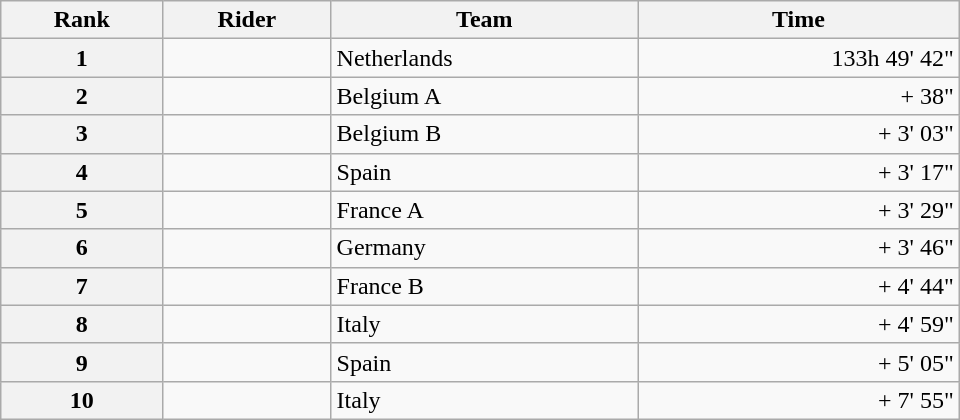<table class="wikitable" style="width:40em;margin-bottom:0;">
<tr>
<th scope="col">Rank</th>
<th scope="col">Rider</th>
<th scope="col">Team</th>
<th scope="col">Time</th>
</tr>
<tr>
<th scope="row">1</th>
<td></td>
<td>Netherlands</td>
<td style="text-align:right;">133h 49' 42"</td>
</tr>
<tr>
<th scope="row">2</th>
<td></td>
<td>Belgium A</td>
<td style="text-align:right;">+ 38"</td>
</tr>
<tr>
<th scope="row">3</th>
<td></td>
<td>Belgium B</td>
<td style="text-align:right;">+ 3' 03"</td>
</tr>
<tr>
<th scope="row">4</th>
<td></td>
<td>Spain</td>
<td style="text-align:right;">+ 3' 17"</td>
</tr>
<tr>
<th scope="row">5</th>
<td></td>
<td>France A</td>
<td style="text-align:right;">+ 3' 29"</td>
</tr>
<tr>
<th scope="row">6</th>
<td></td>
<td>Germany</td>
<td style="text-align:right;">+ 3' 46"</td>
</tr>
<tr>
<th scope="row">7</th>
<td></td>
<td>France B</td>
<td style="text-align:right;">+ 4' 44"</td>
</tr>
<tr>
<th scope="row">8</th>
<td></td>
<td>Italy</td>
<td style="text-align:right;">+ 4' 59"</td>
</tr>
<tr>
<th scope="row">9</th>
<td></td>
<td>Spain</td>
<td style="text-align:right;">+ 5' 05"</td>
</tr>
<tr>
<th scope="row">10</th>
<td></td>
<td>Italy</td>
<td style="text-align:right;">+ 7' 55"</td>
</tr>
</table>
